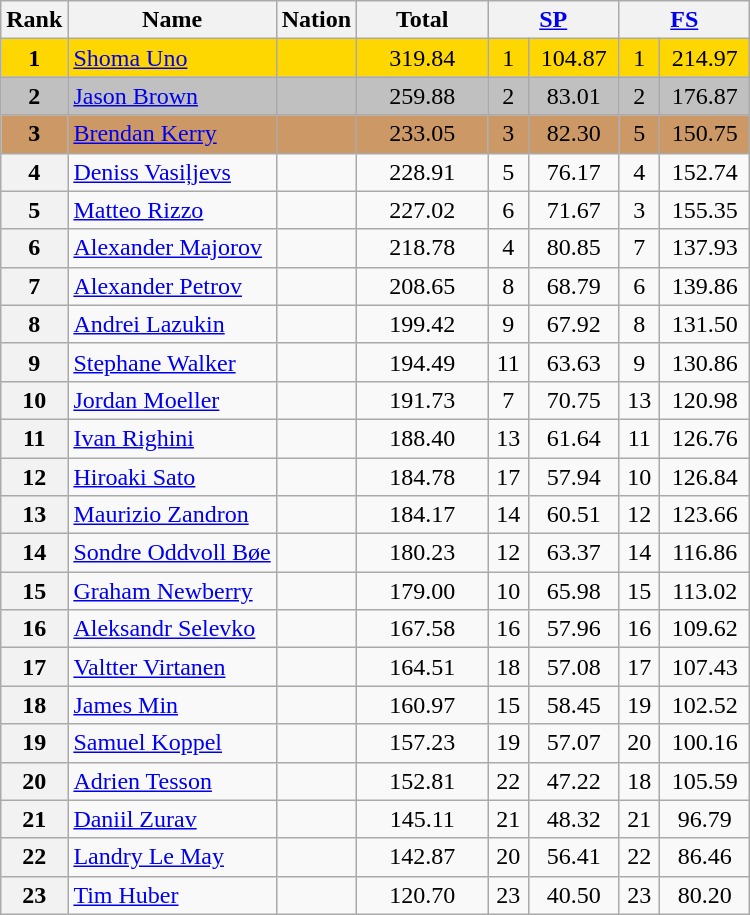<table class="wikitable sortable">
<tr>
<th>Rank</th>
<th>Name</th>
<th>Nation</th>
<th width="80px">Total</th>
<th colspan="2" width="80px"><a href='#'>SP</a></th>
<th colspan="2" width="80px"><a href='#'>FS</a></th>
</tr>
<tr bgcolor="gold">
<td align="center"><strong>1</strong></td>
<td><a href='#'>Shoma Uno</a></td>
<td></td>
<td align="center">319.84</td>
<td align="center">1</td>
<td align="center">104.87</td>
<td align="center">1</td>
<td align="center">214.97</td>
</tr>
<tr bgcolor="silver">
<td align="center"><strong>2</strong></td>
<td><a href='#'>Jason Brown</a></td>
<td></td>
<td align="center">259.88</td>
<td align="center">2</td>
<td align="center">83.01</td>
<td align="center">2</td>
<td align="center">176.87</td>
</tr>
<tr bgcolor="cc9966">
<td align="center"><strong>3</strong></td>
<td><a href='#'>Brendan Kerry</a></td>
<td></td>
<td align="center">233.05</td>
<td align="center">3</td>
<td align="center">82.30</td>
<td align="center">5</td>
<td align="center">150.75</td>
</tr>
<tr>
<th>4</th>
<td><a href='#'>Deniss Vasiļjevs</a></td>
<td></td>
<td align="center">228.91</td>
<td align="center">5</td>
<td align="center">76.17</td>
<td align="center">4</td>
<td align="center">152.74</td>
</tr>
<tr>
<th>5</th>
<td><a href='#'>Matteo Rizzo</a></td>
<td></td>
<td align="center">227.02</td>
<td align="center">6</td>
<td align="center">71.67</td>
<td align="center">3</td>
<td align="center">155.35</td>
</tr>
<tr>
<th>6</th>
<td><a href='#'>Alexander Majorov</a></td>
<td></td>
<td align="center">218.78</td>
<td align="center">4</td>
<td align="center">80.85</td>
<td align="center">7</td>
<td align="center">137.93</td>
</tr>
<tr>
<th>7</th>
<td><a href='#'>Alexander Petrov</a></td>
<td></td>
<td align="center">208.65</td>
<td align="center">8</td>
<td align="center">68.79</td>
<td align="center">6</td>
<td align="center">139.86</td>
</tr>
<tr>
<th>8</th>
<td><a href='#'>Andrei Lazukin</a></td>
<td></td>
<td align="center">199.42</td>
<td align="center">9</td>
<td align="center">67.92</td>
<td align="center">8</td>
<td align="center">131.50</td>
</tr>
<tr>
<th>9</th>
<td><a href='#'>Stephane Walker</a></td>
<td></td>
<td align="center">194.49</td>
<td align="center">11</td>
<td align="center">63.63</td>
<td align="center">9</td>
<td align="center">130.86</td>
</tr>
<tr>
<th>10</th>
<td><a href='#'>Jordan Moeller</a></td>
<td></td>
<td align="center">191.73</td>
<td align="center">7</td>
<td align="center">70.75</td>
<td align="center">13</td>
<td align="center">120.98</td>
</tr>
<tr>
<th>11</th>
<td><a href='#'>Ivan Righini</a></td>
<td></td>
<td align="center">188.40</td>
<td align="center">13</td>
<td align="center">61.64</td>
<td align="center">11</td>
<td align="center">126.76</td>
</tr>
<tr>
<th>12</th>
<td><a href='#'>Hiroaki Sato</a></td>
<td></td>
<td align="center">184.78</td>
<td align="center">17</td>
<td align="center">57.94</td>
<td align="center">10</td>
<td align="center">126.84</td>
</tr>
<tr>
<th>13</th>
<td><a href='#'>Maurizio Zandron</a></td>
<td></td>
<td align="center">184.17</td>
<td align="center">14</td>
<td align="center">60.51</td>
<td align="center">12</td>
<td align="center">123.66</td>
</tr>
<tr>
<th>14</th>
<td><a href='#'>Sondre Oddvoll Bøe</a></td>
<td></td>
<td align="center">180.23</td>
<td align="center">12</td>
<td align="center">63.37</td>
<td align="center">14</td>
<td align="center">116.86</td>
</tr>
<tr>
<th>15</th>
<td><a href='#'>Graham Newberry</a></td>
<td></td>
<td align="center">179.00</td>
<td align="center">10</td>
<td align="center">65.98</td>
<td align="center">15</td>
<td align="center">113.02</td>
</tr>
<tr>
<th>16</th>
<td><a href='#'>Aleksandr Selevko</a></td>
<td></td>
<td align="center">167.58</td>
<td align="center">16</td>
<td align="center">57.96</td>
<td align="center">16</td>
<td align="center">109.62</td>
</tr>
<tr>
<th>17</th>
<td><a href='#'>Valtter Virtanen</a></td>
<td></td>
<td align="center">164.51</td>
<td align="center">18</td>
<td align="center">57.08</td>
<td align="center">17</td>
<td align="center">107.43</td>
</tr>
<tr>
<th>18</th>
<td><a href='#'>James Min</a></td>
<td></td>
<td align="center">160.97</td>
<td align="center">15</td>
<td align="center">58.45</td>
<td align="center">19</td>
<td align="center">102.52</td>
</tr>
<tr>
<th>19</th>
<td><a href='#'>Samuel Koppel</a></td>
<td></td>
<td align="center">157.23</td>
<td align="center">19</td>
<td align="center">57.07</td>
<td align="center">20</td>
<td align="center">100.16</td>
</tr>
<tr>
<th>20</th>
<td><a href='#'>Adrien Tesson</a></td>
<td></td>
<td align="center">152.81</td>
<td align="center">22</td>
<td align="center">47.22</td>
<td align="center">18</td>
<td align="center">105.59</td>
</tr>
<tr>
<th>21</th>
<td><a href='#'>Daniil Zurav</a></td>
<td></td>
<td align="center">145.11</td>
<td align="center">21</td>
<td align="center">48.32</td>
<td align="center">21</td>
<td align="center">96.79</td>
</tr>
<tr>
<th>22</th>
<td><a href='#'>Landry Le May</a></td>
<td></td>
<td align="center">142.87</td>
<td align="center">20</td>
<td align="center">56.41</td>
<td align="center">22</td>
<td align="center">86.46</td>
</tr>
<tr>
<th>23</th>
<td><a href='#'>Tim Huber</a></td>
<td></td>
<td align="center">120.70</td>
<td align="center">23</td>
<td align="center">40.50</td>
<td align="center">23</td>
<td align="center">80.20</td>
</tr>
</table>
